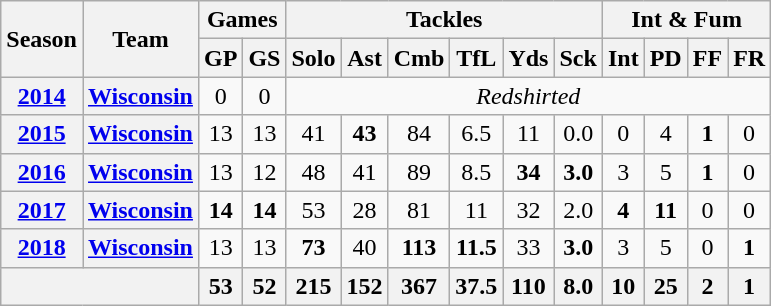<table class="wikitable" style="text-align:center;">
<tr>
<th rowspan="2">Season</th>
<th rowspan="2">Team</th>
<th colspan="2">Games</th>
<th colspan="6">Tackles</th>
<th colspan="4">Int & Fum</th>
</tr>
<tr>
<th>GP</th>
<th>GS</th>
<th>Solo</th>
<th>Ast</th>
<th>Cmb</th>
<th>TfL</th>
<th>Yds</th>
<th>Sck</th>
<th>Int</th>
<th>PD</th>
<th>FF</th>
<th>FR</th>
</tr>
<tr>
<th><a href='#'>2014</a></th>
<th><a href='#'>Wisconsin</a></th>
<td>0</td>
<td>0</td>
<td colspan="10"><em>Redshirted</em></td>
</tr>
<tr>
<th><a href='#'>2015</a></th>
<th><a href='#'>Wisconsin</a></th>
<td>13</td>
<td>13</td>
<td>41</td>
<td><strong>43</strong></td>
<td>84</td>
<td>6.5</td>
<td>11</td>
<td>0.0</td>
<td>0</td>
<td>4</td>
<td><strong>1</strong></td>
<td>0</td>
</tr>
<tr>
<th><a href='#'>2016</a></th>
<th><a href='#'>Wisconsin</a></th>
<td>13</td>
<td>12</td>
<td>48</td>
<td>41</td>
<td>89</td>
<td>8.5</td>
<td><strong>34</strong></td>
<td><strong>3.0</strong></td>
<td>3</td>
<td>5</td>
<td><strong>1</strong></td>
<td>0</td>
</tr>
<tr>
<th><a href='#'>2017</a></th>
<th><a href='#'>Wisconsin</a></th>
<td><strong>14</strong></td>
<td><strong>14</strong></td>
<td>53</td>
<td>28</td>
<td>81</td>
<td>11</td>
<td>32</td>
<td>2.0</td>
<td><strong>4</strong></td>
<td><strong>11</strong></td>
<td>0</td>
<td>0</td>
</tr>
<tr>
<th><a href='#'>2018</a></th>
<th><a href='#'>Wisconsin</a></th>
<td>13</td>
<td>13</td>
<td><strong>73</strong></td>
<td>40</td>
<td><strong>113</strong></td>
<td><strong>11.5</strong></td>
<td>33</td>
<td><strong>3.0</strong></td>
<td>3</td>
<td>5</td>
<td>0</td>
<td><strong>1</strong></td>
</tr>
<tr>
<th colspan="2"></th>
<th>53</th>
<th>52</th>
<th>215</th>
<th>152</th>
<th>367</th>
<th>37.5</th>
<th>110</th>
<th>8.0</th>
<th>10</th>
<th>25</th>
<th>2</th>
<th>1</th>
</tr>
</table>
